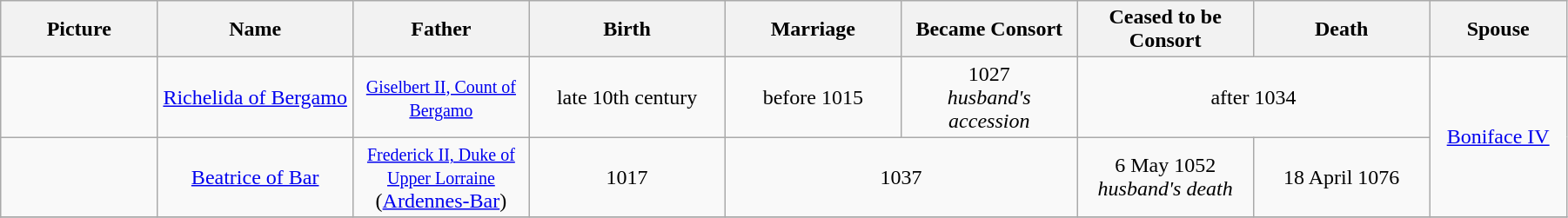<table width=95% class="wikitable">
<tr>
<th width = "8%">Picture</th>
<th width = "10%">Name</th>
<th width = "9%">Father</th>
<th width = "10%">Birth</th>
<th width = "9%">Marriage</th>
<th width = "9%">Became Consort</th>
<th width = "9%">Ceased to be Consort</th>
<th width = "9%">Death</th>
<th width = "7%">Spouse</th>
</tr>
<tr>
<td align=center></td>
<td align=center><a href='#'>Richelida of Bergamo</a></td>
<td style="text-align:center;"><small><a href='#'>Giselbert II, Count of Bergamo</a></small></td>
<td style="text-align:center;">late 10th century</td>
<td style="text-align:center;">before 1015</td>
<td style="text-align:center;">1027 <br><em>husband's accession</em></td>
<td style="text-align:center;" colspan="2">after 1034</td>
<td style="text-align:center;" rowspan="2"><a href='#'>Boniface IV</a></td>
</tr>
<tr>
<td align=center></td>
<td align=center><a href='#'>Beatrice of Bar</a></td>
<td style="text-align:center;"><small><a href='#'>Frederick II, Duke of Upper Lorraine</a></small><br>(<a href='#'>Ardennes-Bar</a>)</td>
<td style="text-align:center;">1017</td>
<td style="text-align:center;" colspan="2">1037</td>
<td style="text-align:center;">6 May 1052<br><em>husband's death</em></td>
<td style="text-align:center;">18 April 1076</td>
</tr>
<tr>
</tr>
</table>
